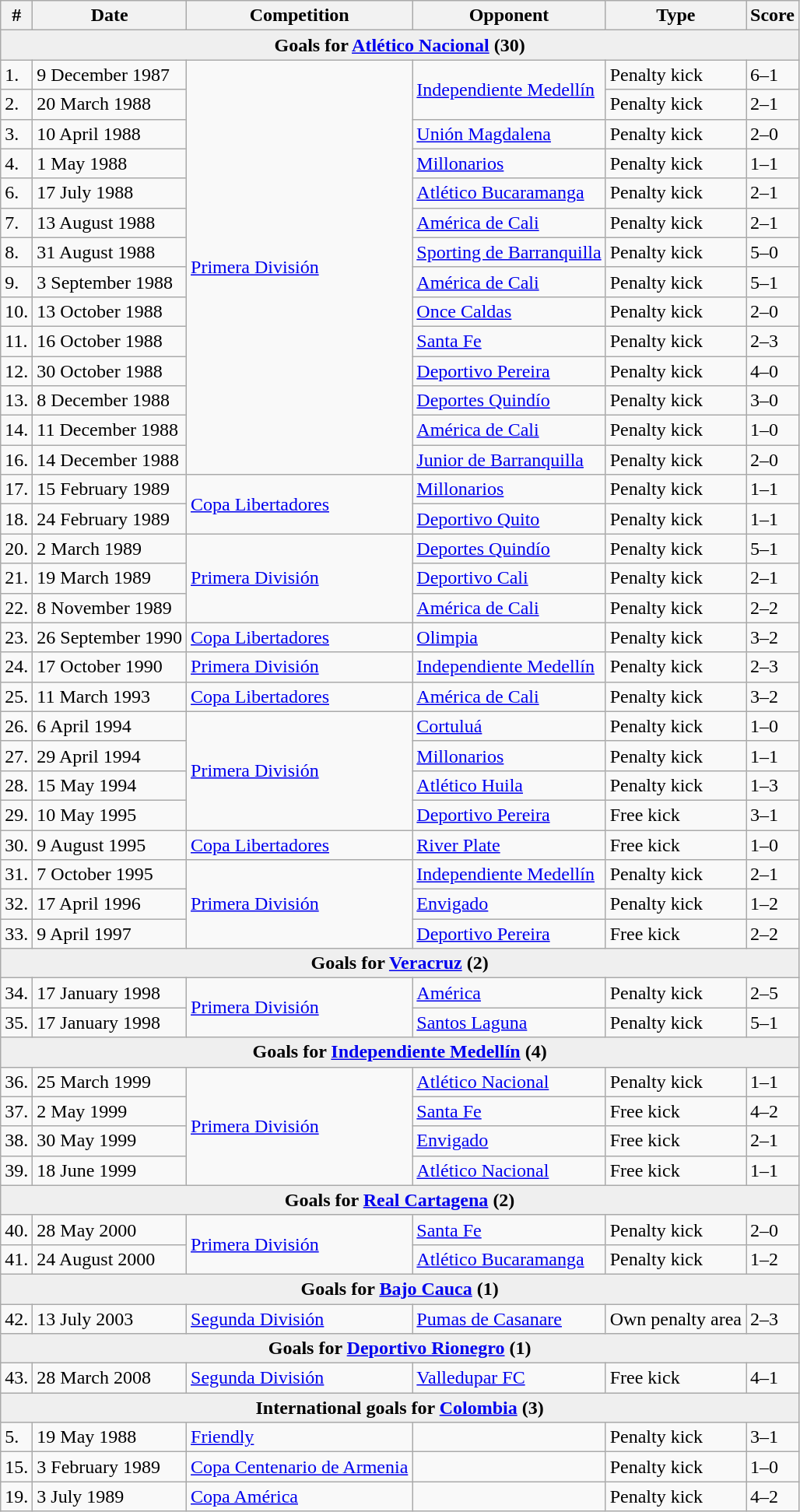<table class="wikitable">
<tr>
<th>#</th>
<th>Date</th>
<th>Competition</th>
<th>Opponent</th>
<th>Type</th>
<th>Score</th>
</tr>
<tr>
<td colspan="6" align="center" bgcolor="#EFEFEF"><strong>Goals for <a href='#'>Atlético Nacional</a> (30)</strong></td>
</tr>
<tr>
<td>1.</td>
<td>9 December 1987</td>
<td rowspan="14"><a href='#'>Primera División</a></td>
<td rowspan="2"><a href='#'>Independiente Medellín</a></td>
<td>Penalty kick</td>
<td>6–1</td>
</tr>
<tr>
<td>2.</td>
<td>20 March 1988</td>
<td>Penalty kick</td>
<td>2–1</td>
</tr>
<tr>
<td>3.</td>
<td>10 April 1988</td>
<td><a href='#'>Unión Magdalena</a></td>
<td>Penalty kick</td>
<td>2–0</td>
</tr>
<tr>
<td>4.</td>
<td>1 May 1988</td>
<td><a href='#'>Millonarios</a></td>
<td>Penalty kick</td>
<td>1–1</td>
</tr>
<tr>
<td>6.</td>
<td>17 July 1988</td>
<td><a href='#'>Atlético Bucaramanga</a></td>
<td>Penalty kick</td>
<td>2–1</td>
</tr>
<tr>
<td>7.</td>
<td>13 August 1988</td>
<td><a href='#'>América de Cali</a></td>
<td>Penalty kick</td>
<td>2–1</td>
</tr>
<tr>
<td>8.</td>
<td>31 August 1988</td>
<td><a href='#'>Sporting de Barranquilla</a></td>
<td>Penalty kick</td>
<td>5–0</td>
</tr>
<tr>
<td>9.</td>
<td>3 September 1988</td>
<td><a href='#'>América de Cali</a></td>
<td>Penalty kick</td>
<td>5–1</td>
</tr>
<tr>
<td>10.</td>
<td>13 October 1988</td>
<td><a href='#'>Once Caldas</a></td>
<td>Penalty kick</td>
<td>2–0</td>
</tr>
<tr>
<td>11.</td>
<td>16 October 1988</td>
<td><a href='#'>Santa Fe</a></td>
<td>Penalty kick</td>
<td>2–3</td>
</tr>
<tr>
<td>12.</td>
<td>30 October 1988</td>
<td><a href='#'>Deportivo Pereira</a></td>
<td>Penalty kick</td>
<td>4–0</td>
</tr>
<tr>
<td>13.</td>
<td>8 December 1988</td>
<td><a href='#'>Deportes Quindío</a></td>
<td>Penalty kick</td>
<td>3–0</td>
</tr>
<tr>
<td>14.</td>
<td>11 December 1988</td>
<td><a href='#'>América de Cali</a></td>
<td>Penalty kick</td>
<td>1–0</td>
</tr>
<tr>
<td>16.</td>
<td>14 December 1988</td>
<td><a href='#'>Junior de Barranquilla</a></td>
<td>Penalty kick</td>
<td>2–0</td>
</tr>
<tr>
<td>17.</td>
<td>15 February 1989</td>
<td rowspan="2"><a href='#'>Copa Libertadores</a></td>
<td><a href='#'>Millonarios</a></td>
<td>Penalty kick</td>
<td>1–1</td>
</tr>
<tr>
<td>18.</td>
<td>24 February 1989</td>
<td><a href='#'>Deportivo Quito</a></td>
<td>Penalty kick</td>
<td>1–1</td>
</tr>
<tr>
<td>20.</td>
<td>2 March 1989</td>
<td rowspan="3"><a href='#'>Primera División</a></td>
<td><a href='#'>Deportes Quindío</a></td>
<td>Penalty kick</td>
<td>5–1</td>
</tr>
<tr>
<td>21.</td>
<td>19 March 1989</td>
<td><a href='#'>Deportivo Cali</a></td>
<td>Penalty kick</td>
<td>2–1</td>
</tr>
<tr>
<td>22.</td>
<td>8 November 1989</td>
<td><a href='#'>América de Cali</a></td>
<td>Penalty kick</td>
<td>2–2</td>
</tr>
<tr>
<td>23.</td>
<td>26 September 1990</td>
<td><a href='#'>Copa Libertadores</a></td>
<td><a href='#'>Olimpia</a></td>
<td>Penalty kick</td>
<td>3–2</td>
</tr>
<tr>
<td>24.</td>
<td>17 October 1990</td>
<td><a href='#'>Primera División</a></td>
<td><a href='#'>Independiente Medellín</a></td>
<td>Penalty kick</td>
<td>2–3</td>
</tr>
<tr>
<td>25.</td>
<td>11 March 1993</td>
<td><a href='#'>Copa Libertadores</a></td>
<td><a href='#'>América de Cali</a></td>
<td>Penalty kick</td>
<td>3–2</td>
</tr>
<tr>
<td>26.</td>
<td>6 April 1994</td>
<td rowspan="4"><a href='#'>Primera División</a></td>
<td><a href='#'>Cortuluá</a></td>
<td>Penalty kick</td>
<td>1–0</td>
</tr>
<tr>
<td>27.</td>
<td>29 April 1994</td>
<td><a href='#'>Millonarios</a></td>
<td>Penalty kick</td>
<td>1–1</td>
</tr>
<tr>
<td>28.</td>
<td>15 May 1994</td>
<td><a href='#'>Atlético Huila</a></td>
<td>Penalty kick</td>
<td>1–3</td>
</tr>
<tr>
<td>29.</td>
<td>10 May 1995</td>
<td><a href='#'>Deportivo Pereira</a></td>
<td>Free kick</td>
<td>3–1</td>
</tr>
<tr>
<td>30.</td>
<td>9 August 1995</td>
<td><a href='#'>Copa Libertadores</a></td>
<td><a href='#'>River Plate</a></td>
<td>Free kick</td>
<td>1–0</td>
</tr>
<tr>
<td>31.</td>
<td>7 October 1995</td>
<td rowspan="3"><a href='#'>Primera División</a></td>
<td><a href='#'>Independiente Medellín</a></td>
<td>Penalty kick</td>
<td>2–1</td>
</tr>
<tr>
<td>32.</td>
<td>17 April 1996</td>
<td><a href='#'>Envigado</a></td>
<td>Penalty kick</td>
<td>1–2</td>
</tr>
<tr>
<td>33.</td>
<td>9 April 1997</td>
<td><a href='#'>Deportivo Pereira</a></td>
<td>Free kick</td>
<td>2–2</td>
</tr>
<tr>
<td colspan="6" align="center" bgcolor="#EFEFEF"><strong>Goals for <a href='#'>Veracruz</a> (2)</strong></td>
</tr>
<tr>
<td>34.</td>
<td>17 January 1998</td>
<td rowspan="2"><a href='#'>Primera División</a></td>
<td><a href='#'>América</a></td>
<td>Penalty kick</td>
<td>2–5</td>
</tr>
<tr>
<td>35.</td>
<td>17 January 1998</td>
<td><a href='#'>Santos Laguna</a></td>
<td>Penalty kick</td>
<td>5–1</td>
</tr>
<tr>
<td colspan="6" align="center" bgcolor="#EFEFEF"><strong>Goals for <a href='#'>Independiente Medellín</a> (4)</strong></td>
</tr>
<tr>
<td>36.</td>
<td>25 March 1999</td>
<td rowspan="4"><a href='#'>Primera División</a></td>
<td><a href='#'>Atlético Nacional</a></td>
<td>Penalty kick</td>
<td>1–1</td>
</tr>
<tr>
<td>37.</td>
<td>2 May 1999</td>
<td><a href='#'>Santa Fe</a></td>
<td>Free kick</td>
<td>4–2</td>
</tr>
<tr>
<td>38.</td>
<td>30 May 1999</td>
<td><a href='#'>Envigado</a></td>
<td>Free kick</td>
<td>2–1</td>
</tr>
<tr>
<td>39.</td>
<td>18 June 1999</td>
<td><a href='#'>Atlético Nacional</a></td>
<td>Free kick</td>
<td>1–1</td>
</tr>
<tr>
<td colspan="6" align="center" bgcolor="#EFEFEF"><strong>Goals for <a href='#'>Real Cartagena</a> (2)</strong></td>
</tr>
<tr>
<td>40.</td>
<td>28 May 2000</td>
<td rowspan="2"><a href='#'>Primera División</a></td>
<td><a href='#'>Santa Fe</a></td>
<td>Penalty kick</td>
<td>2–0</td>
</tr>
<tr>
<td>41.</td>
<td>24 August 2000</td>
<td><a href='#'>Atlético Bucaramanga</a></td>
<td>Penalty kick</td>
<td>1–2</td>
</tr>
<tr>
<td colspan="6" align="center" bgcolor="#EFEFEF"><strong>Goals for <a href='#'>Bajo Cauca</a> (1)</strong></td>
</tr>
<tr>
<td>42.</td>
<td>13 July 2003</td>
<td><a href='#'>Segunda División</a></td>
<td><a href='#'>Pumas de Casanare</a></td>
<td>Own penalty area</td>
<td>2–3</td>
</tr>
<tr>
<td colspan="6" align="center" bgcolor="#EFEFEF"><strong>Goals for <a href='#'>Deportivo Rionegro</a> (1)</strong></td>
</tr>
<tr>
<td>43.</td>
<td>28 March 2008</td>
<td><a href='#'>Segunda División</a></td>
<td><a href='#'>Valledupar FC</a></td>
<td>Free kick</td>
<td>4–1</td>
</tr>
<tr>
<td colspan="6" align="center" bgcolor="#EFEFEF"><strong>International goals for <a href='#'>Colombia</a> (3)</strong></td>
</tr>
<tr>
<td>5.</td>
<td>19 May 1988</td>
<td><a href='#'>Friendly</a></td>
<td></td>
<td>Penalty kick</td>
<td>3–1</td>
</tr>
<tr>
<td>15.</td>
<td>3 February 1989</td>
<td><a href='#'>Copa Centenario de Armenia</a></td>
<td></td>
<td>Penalty kick</td>
<td>1–0</td>
</tr>
<tr>
<td>19.</td>
<td>3 July 1989</td>
<td><a href='#'>Copa América</a></td>
<td></td>
<td>Penalty kick</td>
<td>4–2</td>
</tr>
</table>
